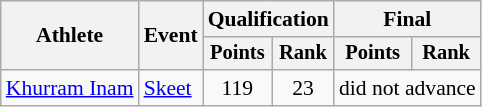<table class=wikitable style=font-size:90%;text-align:center>
<tr>
<th rowspan=2>Athlete</th>
<th rowspan=2>Event</th>
<th colspan=2>Qualification</th>
<th colspan=2>Final</th>
</tr>
<tr style=font-size:95%>
<th>Points</th>
<th>Rank</th>
<th>Points</th>
<th>Rank</th>
</tr>
<tr>
<td align=left><a href='#'>Khurram Inam</a></td>
<td align=left><a href='#'>Skeet</a></td>
<td>119</td>
<td>23</td>
<td colspan=2>did not advance</td>
</tr>
</table>
